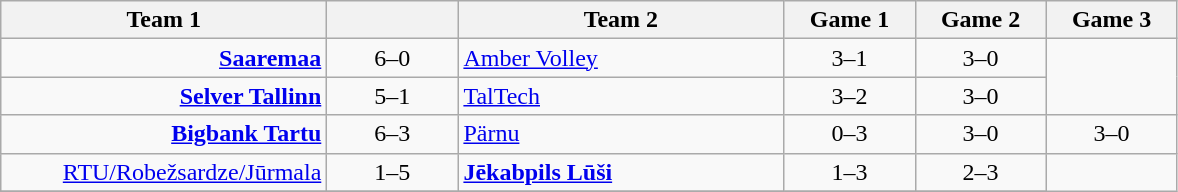<table class=wikitable style="text-align:center">
<tr>
<th width=210>Team 1</th>
<th width=80></th>
<th width=210>Team 2</th>
<th width=80>Game 1</th>
<th width=80>Game 2</th>
<th width=80>Game 3</th>
</tr>
<tr>
<td align=right><strong><a href='#'>Saaremaa</a></strong> </td>
<td>6–0</td>
<td align=left> <a href='#'>Amber Volley</a></td>
<td>3–1</td>
<td>3–0</td>
</tr>
<tr>
<td align=right><strong><a href='#'>Selver Tallinn</a></strong> </td>
<td>5–1</td>
<td align=left> <a href='#'>TalTech</a></td>
<td>3–2</td>
<td>3–0</td>
</tr>
<tr>
<td align=right><strong><a href='#'>Bigbank Tartu</a></strong> </td>
<td>6–3</td>
<td align=left> <a href='#'>Pärnu</a></td>
<td>0–3</td>
<td>3–0</td>
<td>3–0</td>
</tr>
<tr>
<td align=right><a href='#'>RTU/Robežsardze/Jūrmala</a> </td>
<td>1–5</td>
<td align=left> <strong><a href='#'>Jēkabpils Lūši</a></strong></td>
<td>1–3</td>
<td>2–3</td>
</tr>
<tr>
</tr>
</table>
